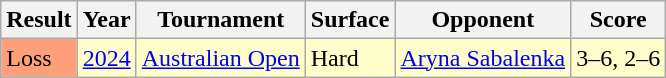<table class="wikitable">
<tr>
<th>Result</th>
<th>Year</th>
<th>Tournament</th>
<th>Surface</th>
<th>Opponent</th>
<th class=unsortable>Score</th>
</tr>
<tr style=background:#ffc>
<td bgcolor=ffa07a>Loss</td>
<td><a href='#'>2024</a></td>
<td><a href='#'>Australian Open</a></td>
<td>Hard</td>
<td> <a href='#'>Aryna Sabalenka</a></td>
<td>3–6, 2–6</td>
</tr>
</table>
